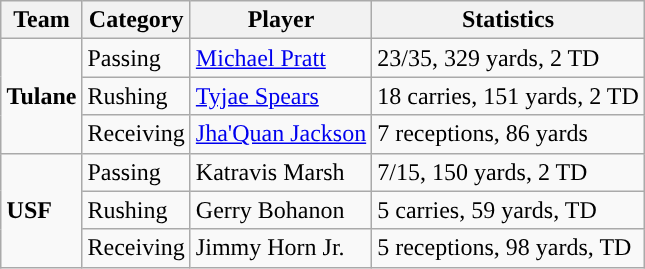<table class="wikitable" style="float: right;">
<tr>
<th>Team</th>
<th>Category</th>
<th>Player</th>
<th>Statistics</th>
</tr>
<tr>
<td rowspan=3><strong>Tulane</strong></td>
<td>Passing</td>
<td><a href='#'>Michael Pratt</a></td>
<td>23/35, 329 yards, 2 TD</td>
</tr>
<tr>
<td>Rushing</td>
<td><a href='#'>Tyjae Spears</a></td>
<td>18 carries, 151 yards, 2 TD</td>
</tr>
<tr>
<td>Receiving</td>
<td><a href='#'>Jha'Quan Jackson</a></td>
<td>7 receptions, 86 yards</td>
</tr>
<tr>
<td rowspan=3><strong>USF</strong></td>
<td>Passing</td>
<td>Katravis Marsh</td>
<td>7/15, 150 yards, 2 TD</td>
</tr>
<tr>
<td>Rushing</td>
<td>Gerry Bohanon</td>
<td>5 carries, 59 yards, TD</td>
</tr>
<tr>
<td>Receiving</td>
<td>Jimmy Horn Jr.</td>
<td>5 receptions, 98 yards, TD</td>
</tr>
</table>
